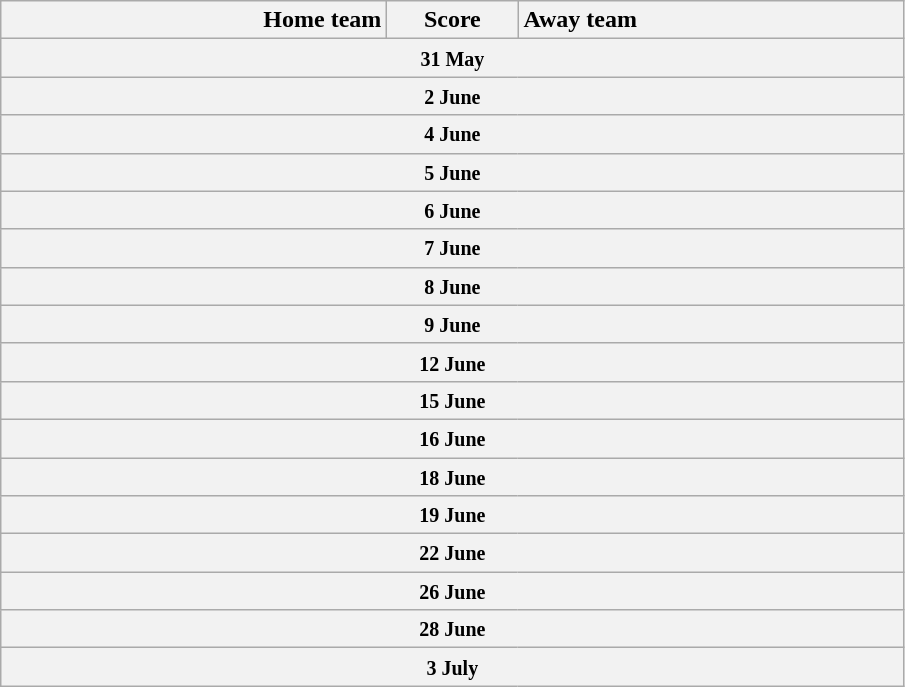<table class="wikitable" style="border-collapse: collapse;">
<tr>
<th style="text-align:right; width:250px">Home team</th>
<th style="width:80px">Score</th>
<th style="text-align:left; width:250px">Away team</th>
</tr>
<tr>
<th colspan="3" align="center"><small>31 May</small><br>



</th>
</tr>
<tr>
<th colspan="3" align="center"><small>2 June</small><br>
</th>
</tr>
<tr>
<th colspan="3" align="center"><small>4 June</small><br></th>
</tr>
<tr>
<th colspan="3" align="center"><small>5 June</small><br>

</th>
</tr>
<tr>
<th colspan="3" align="center"><small>6 June</small><br></th>
</tr>
<tr>
<th colspan="3" align="center"><small>7 June</small><br>





</th>
</tr>
<tr>
<th colspan="3" align="center"><small>8 June</small><br>
</th>
</tr>
<tr>
<th colspan="3" align="center"><small>9 June</small><br>

</th>
</tr>
<tr>
<th colspan="3" align="center"><small>12 June</small><br></th>
</tr>
<tr>
<th colspan="3" align="center"><small>15 June</small><br></th>
</tr>
<tr>
<th colspan="3" align="center"><small>16 June</small><br>

</th>
</tr>
<tr>
<th colspan="3" align="center"><small>18 June</small><br>
</th>
</tr>
<tr>
<th colspan="3" align="center"><small>19 June</small><br></th>
</tr>
<tr>
<th colspan="3" align="center"><small>22 June</small><br></th>
</tr>
<tr>
<th colspan="3" align="center"><small>26 June</small><br>
</th>
</tr>
<tr>
<th colspan="3" align="center"><small>28 June</small><br></th>
</tr>
<tr>
<th colspan="3" align="center"><small>3 July</small><br></th>
</tr>
</table>
